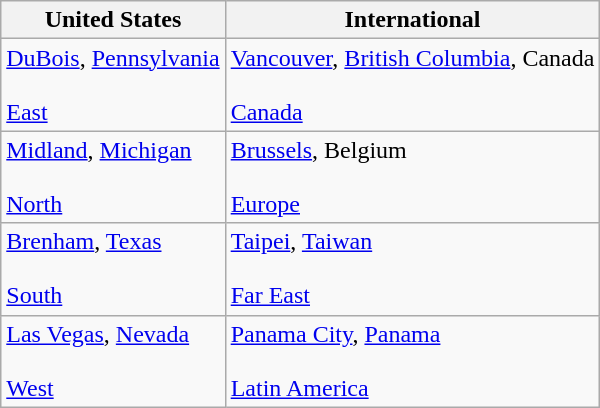<table class="wikitable">
<tr>
<th>United States</th>
<th>International</th>
</tr>
<tr>
<td> <a href='#'>DuBois</a>, <a href='#'>Pennsylvania</a><br><br><a href='#'>East</a></td>
<td> <a href='#'>Vancouver</a>, <a href='#'>British Columbia</a>, Canada<br><br><a href='#'>Canada</a></td>
</tr>
<tr>
<td> <a href='#'>Midland</a>, <a href='#'>Michigan</a><br><br><a href='#'>North</a></td>
<td> <a href='#'>Brussels</a>, Belgium<br><br><a href='#'>Europe</a></td>
</tr>
<tr>
<td> <a href='#'>Brenham</a>, <a href='#'>Texas</a><br><br><a href='#'>South</a></td>
<td> <a href='#'>Taipei</a>, <a href='#'>Taiwan</a><br><br><a href='#'>Far East</a></td>
</tr>
<tr>
<td> <a href='#'>Las Vegas</a>, <a href='#'>Nevada</a><br><br><a href='#'>West</a></td>
<td> <a href='#'>Panama City</a>, <a href='#'>Panama</a><br> <br><a href='#'>Latin America</a></td>
</tr>
</table>
